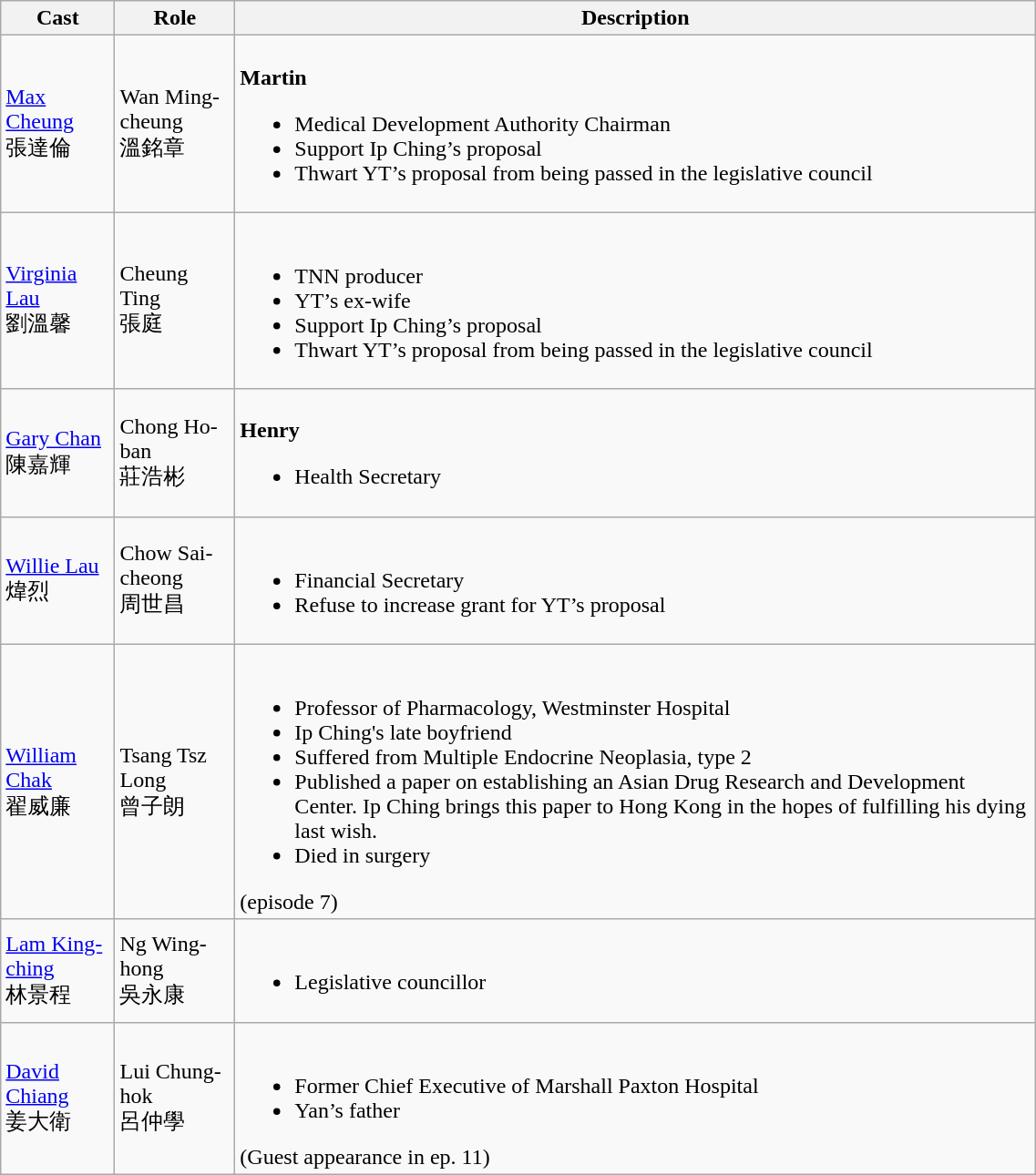<table class="wikitable" width="60%">
<tr>
<th>Cast</th>
<th>Role</th>
<th>Description</th>
</tr>
<tr>
<td><a href='#'>Max Cheung</a> <br> 張達倫</td>
<td>Wan Ming-cheung <br> 溫銘章</td>
<td><br><strong>Martin</strong><ul><li>Medical Development Authority Chairman</li><li>Support Ip Ching’s proposal</li><li>Thwart YT’s proposal from being passed in the legislative council</li></ul></td>
</tr>
<tr>
<td><a href='#'>Virginia Lau</a> <br> 劉溫馨</td>
<td>Cheung Ting <br> 張庭</td>
<td><br><ul><li>TNN producer</li><li>YT’s ex-wife</li><li>Support Ip Ching’s proposal</li><li>Thwart YT’s proposal from being passed in the legislative council</li></ul></td>
</tr>
<tr>
<td><a href='#'>Gary Chan</a> <br> 陳嘉輝</td>
<td>Chong Ho-ban <br> 莊浩彬</td>
<td><br><strong>Henry</strong><ul><li>Health Secretary</li></ul></td>
</tr>
<tr>
<td><a href='#'>Willie Lau</a> <br> 煒烈</td>
<td>Chow Sai-cheong <br> 周世昌</td>
<td><br><ul><li>Financial Secretary</li><li>Refuse to increase grant for YT’s proposal</li></ul></td>
</tr>
<tr>
<td><a href='#'>William Chak</a> <br> 翟威廉</td>
<td>Tsang Tsz Long <br> 曾子朗</td>
<td><br><ul><li>Professor of Pharmacology, Westminster Hospital</li><li>Ip Ching's late boyfriend</li><li>Suffered from Multiple Endocrine Neoplasia, type 2</li><li>Published a paper on establishing an Asian Drug Research and Development Center. Ip Ching brings this paper to Hong Kong in the hopes of fulfilling his dying last wish.</li><li>Died in surgery</li></ul>(episode 7)</td>
</tr>
<tr>
<td><a href='#'>Lam King-ching</a> <br> 林景程</td>
<td>Ng Wing-hong <br> 吳永康</td>
<td><br><ul><li>Legislative councillor</li></ul></td>
</tr>
<tr>
<td><a href='#'>David Chiang</a> <br> 姜大衛</td>
<td>Lui Chung-hok <br> 呂仲學</td>
<td><br><ul><li>Former Chief Executive of Marshall Paxton Hospital</li><li>Yan’s father</li></ul>(Guest appearance in ep. 11)</td>
</tr>
</table>
